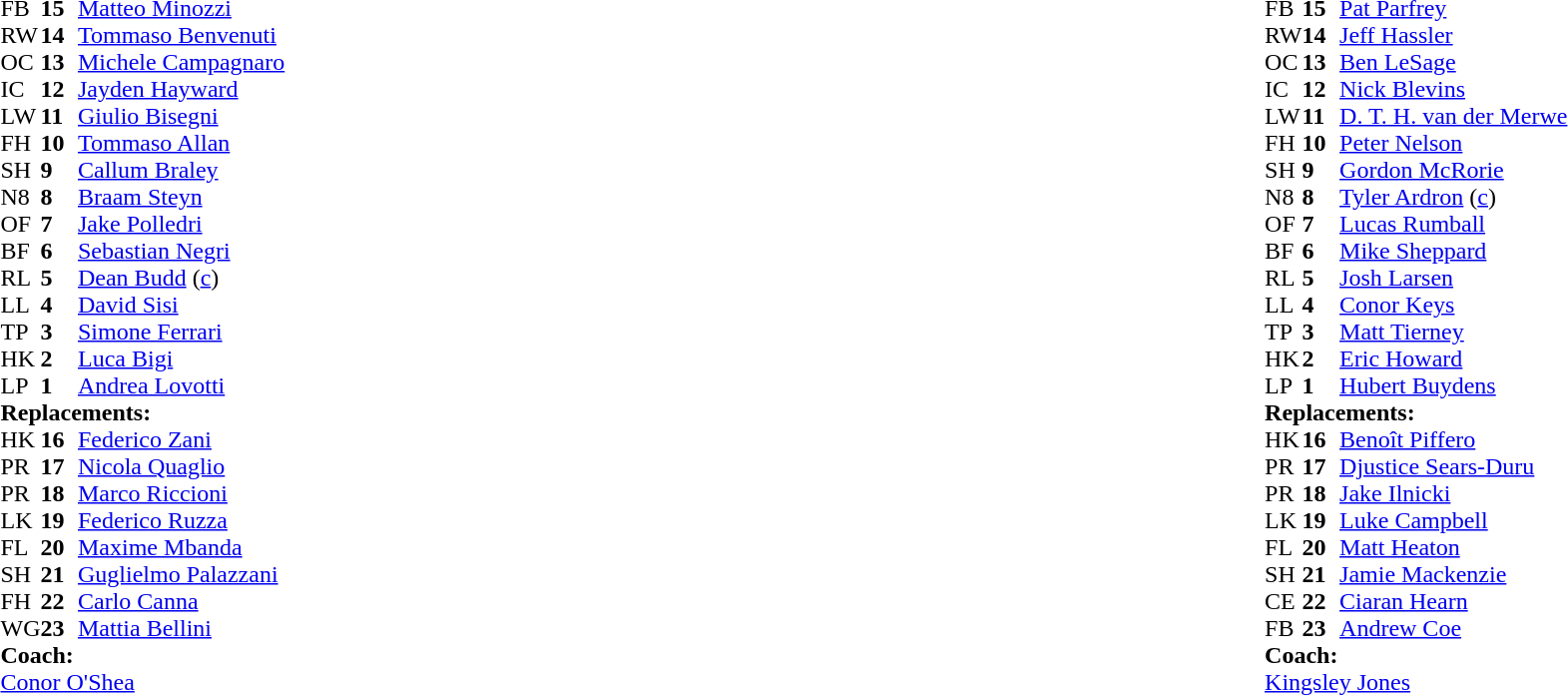<table style="width:100%;">
<tr>
<td style="vertical-align:top; width:50%;"><br><table style="font-size: 100%" cellspacing="0" cellpadding="0">
<tr>
<th width="25"></th>
<th width="25"></th>
</tr>
<tr>
<td>FB</td>
<td><strong>15</strong></td>
<td><a href='#'>Matteo Minozzi</a></td>
</tr>
<tr>
<td>RW</td>
<td><strong>14</strong></td>
<td><a href='#'>Tommaso Benvenuti</a></td>
<td></td>
<td></td>
</tr>
<tr>
<td>OC</td>
<td><strong>13</strong></td>
<td><a href='#'>Michele Campagnaro</a></td>
</tr>
<tr>
<td>IC</td>
<td><strong>12</strong></td>
<td><a href='#'>Jayden Hayward</a></td>
</tr>
<tr>
<td>LW</td>
<td><strong>11</strong></td>
<td><a href='#'>Giulio Bisegni</a></td>
</tr>
<tr>
<td>FH</td>
<td><strong>10</strong></td>
<td><a href='#'>Tommaso Allan</a></td>
<td></td>
<td></td>
</tr>
<tr>
<td>SH</td>
<td><strong>9</strong></td>
<td><a href='#'>Callum Braley</a></td>
<td></td>
<td></td>
</tr>
<tr>
<td>N8</td>
<td><strong>8</strong></td>
<td><a href='#'>Braam Steyn</a></td>
<td></td>
<td></td>
</tr>
<tr>
<td>OF</td>
<td><strong>7</strong></td>
<td><a href='#'>Jake Polledri</a></td>
</tr>
<tr>
<td>BF</td>
<td><strong>6</strong></td>
<td><a href='#'>Sebastian Negri</a></td>
</tr>
<tr>
<td>RL</td>
<td><strong>5</strong></td>
<td><a href='#'>Dean Budd</a> (<a href='#'>c</a>)</td>
</tr>
<tr>
<td>LL</td>
<td><strong>4</strong></td>
<td><a href='#'>David Sisi</a></td>
<td></td>
<td></td>
</tr>
<tr>
<td>TP</td>
<td><strong>3</strong></td>
<td><a href='#'>Simone Ferrari</a></td>
<td></td>
<td></td>
</tr>
<tr>
<td>HK</td>
<td><strong>2</strong></td>
<td><a href='#'>Luca Bigi</a></td>
<td></td>
<td></td>
</tr>
<tr>
<td>LP</td>
<td><strong>1</strong></td>
<td><a href='#'>Andrea Lovotti</a></td>
<td></td>
<td></td>
</tr>
<tr>
<td colspan="3"><strong>Replacements:</strong></td>
</tr>
<tr>
<td>HK</td>
<td><strong>16</strong></td>
<td><a href='#'>Federico Zani</a></td>
<td></td>
<td></td>
</tr>
<tr>
<td>PR</td>
<td><strong>17</strong></td>
<td><a href='#'>Nicola Quaglio</a></td>
<td></td>
<td></td>
</tr>
<tr>
<td>PR</td>
<td><strong>18</strong></td>
<td><a href='#'>Marco Riccioni</a></td>
<td></td>
<td></td>
</tr>
<tr>
<td>LK</td>
<td><strong>19</strong></td>
<td><a href='#'>Federico Ruzza</a></td>
<td></td>
<td></td>
</tr>
<tr>
<td>FL</td>
<td><strong>20</strong></td>
<td><a href='#'>Maxime Mbanda</a></td>
<td></td>
<td></td>
</tr>
<tr>
<td>SH</td>
<td><strong>21</strong></td>
<td><a href='#'>Guglielmo Palazzani</a></td>
<td></td>
<td></td>
</tr>
<tr>
<td>FH</td>
<td><strong>22</strong></td>
<td><a href='#'>Carlo Canna</a></td>
<td></td>
<td></td>
</tr>
<tr>
<td>WG</td>
<td><strong>23</strong></td>
<td><a href='#'>Mattia Bellini</a></td>
<td></td>
<td></td>
</tr>
<tr>
<td colspan="3"><strong>Coach:</strong></td>
</tr>
<tr>
<td colspan="4"> <a href='#'>Conor O'Shea</a></td>
</tr>
</table>
</td>
<td style="vertical-align:top"></td>
<td style="vertical-align:top; width:50%;"><br><table cellspacing="0" cellpadding="0" style="font-size:100%; margin:auto;">
<tr>
<th width="25"></th>
<th width="25"></th>
</tr>
<tr>
<td>FB</td>
<td><strong>15</strong></td>
<td><a href='#'>Pat Parfrey</a></td>
</tr>
<tr>
<td>RW</td>
<td><strong>14</strong></td>
<td><a href='#'>Jeff Hassler</a></td>
<td></td>
<td></td>
</tr>
<tr>
<td>OC</td>
<td><strong>13</strong></td>
<td><a href='#'>Ben LeSage</a></td>
</tr>
<tr>
<td>IC</td>
<td><strong>12</strong></td>
<td><a href='#'>Nick Blevins</a></td>
<td></td>
<td></td>
</tr>
<tr>
<td>LW</td>
<td><strong>11</strong></td>
<td><a href='#'>D. T. H. van der Merwe</a></td>
</tr>
<tr>
<td>FH</td>
<td><strong>10</strong></td>
<td><a href='#'>Peter Nelson</a></td>
</tr>
<tr>
<td>SH</td>
<td><strong>9</strong></td>
<td><a href='#'>Gordon McRorie</a></td>
<td></td>
<td></td>
</tr>
<tr>
<td>N8</td>
<td><strong>8</strong></td>
<td><a href='#'>Tyler Ardron</a> (<a href='#'>c</a>)</td>
</tr>
<tr>
<td>OF</td>
<td><strong>7</strong></td>
<td><a href='#'>Lucas Rumball</a></td>
<td></td>
<td></td>
</tr>
<tr>
<td>BF</td>
<td><strong>6</strong></td>
<td><a href='#'>Mike Sheppard</a></td>
<td></td>
<td></td>
</tr>
<tr>
<td>RL</td>
<td><strong>5</strong></td>
<td><a href='#'>Josh Larsen</a></td>
</tr>
<tr>
<td>LL</td>
<td><strong>4</strong></td>
<td><a href='#'>Conor Keys</a></td>
</tr>
<tr>
<td>TP</td>
<td><strong>3</strong></td>
<td><a href='#'>Matt Tierney</a></td>
<td></td>
<td></td>
</tr>
<tr>
<td>HK</td>
<td><strong>2</strong></td>
<td><a href='#'>Eric Howard</a></td>
<td></td>
<td></td>
</tr>
<tr>
<td>LP</td>
<td><strong>1</strong></td>
<td><a href='#'>Hubert Buydens</a></td>
<td></td>
<td></td>
</tr>
<tr>
<td colspan="3"><strong>Replacements:</strong></td>
</tr>
<tr>
<td>HK</td>
<td><strong>16</strong></td>
<td><a href='#'>Benoît Piffero</a></td>
<td></td>
<td></td>
</tr>
<tr>
<td>PR</td>
<td><strong>17</strong></td>
<td><a href='#'>Djustice Sears-Duru</a></td>
<td></td>
<td></td>
</tr>
<tr>
<td>PR</td>
<td><strong>18</strong></td>
<td><a href='#'>Jake Ilnicki</a></td>
<td></td>
<td></td>
</tr>
<tr>
<td>LK</td>
<td><strong>19</strong></td>
<td><a href='#'>Luke Campbell</a></td>
<td></td>
<td></td>
</tr>
<tr>
<td>FL</td>
<td><strong>20</strong></td>
<td><a href='#'>Matt Heaton</a></td>
<td></td>
<td></td>
</tr>
<tr>
<td>SH</td>
<td><strong>21</strong></td>
<td><a href='#'>Jamie Mackenzie</a></td>
<td></td>
<td></td>
</tr>
<tr>
<td>CE</td>
<td><strong>22</strong></td>
<td><a href='#'>Ciaran Hearn</a></td>
<td></td>
<td></td>
</tr>
<tr>
<td>FB</td>
<td><strong>23</strong></td>
<td><a href='#'>Andrew Coe</a></td>
<td></td>
<td></td>
</tr>
<tr>
<td colspan="3"><strong>Coach:</strong></td>
</tr>
<tr>
<td colspan="4"> <a href='#'>Kingsley Jones</a></td>
</tr>
</table>
</td>
</tr>
</table>
